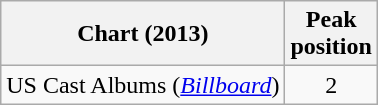<table class="wikitable">
<tr>
<th>Chart (2013)</th>
<th>Peak<br>position</th>
</tr>
<tr>
<td>US Cast Albums (<em><a href='#'>Billboard</a></em>)</td>
<td style="text-align:center;">2</td>
</tr>
</table>
